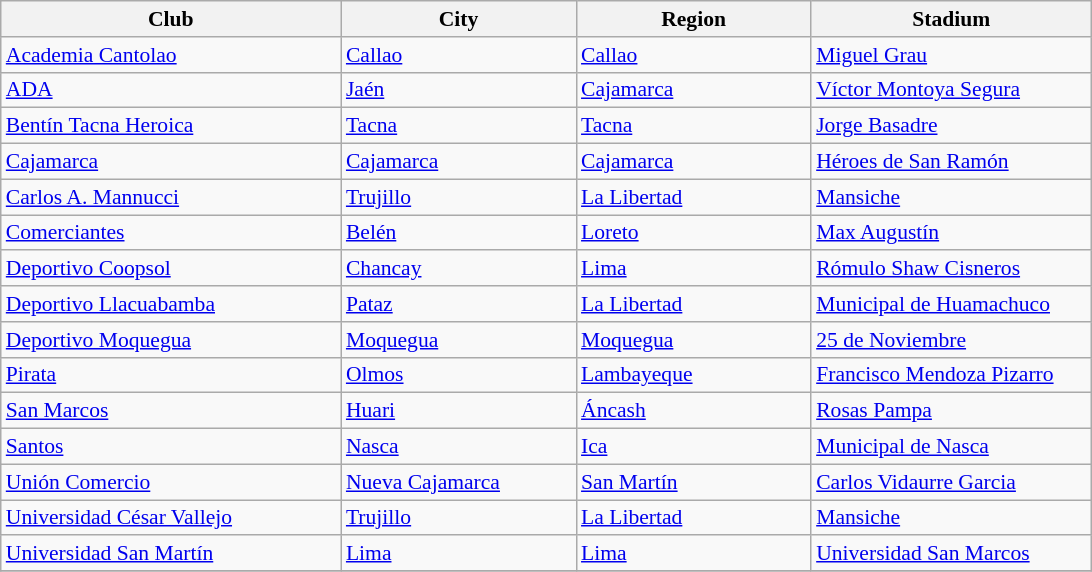<table class="wikitable sortable" style="font-size:90%">
<tr>
<th width=220px>Club</th>
<th width=150px>City</th>
<th width=150px>Region</th>
<th width=180px>Stadium</th>
</tr>
<tr>
<td><a href='#'>Academia Cantolao</a></td>
<td><a href='#'>Callao</a></td>
<td><a href='#'>Callao</a></td>
<td><a href='#'>Miguel Grau</a></td>
</tr>
<tr>
<td><a href='#'>ADA</a></td>
<td><a href='#'>Jaén</a></td>
<td><a href='#'>Cajamarca</a></td>
<td><a href='#'>Víctor Montoya Segura</a></td>
</tr>
<tr>
<td><a href='#'>Bentín Tacna Heroica</a></td>
<td><a href='#'>Tacna</a></td>
<td><a href='#'>Tacna</a></td>
<td><a href='#'>Jorge Basadre</a></td>
</tr>
<tr>
<td><a href='#'>Cajamarca</a></td>
<td><a href='#'>Cajamarca</a></td>
<td><a href='#'>Cajamarca</a></td>
<td><a href='#'>Héroes de San Ramón</a></td>
</tr>
<tr>
<td><a href='#'>Carlos A. Mannucci</a></td>
<td><a href='#'>Trujillo</a></td>
<td><a href='#'>La Libertad</a></td>
<td><a href='#'>Mansiche</a></td>
</tr>
<tr>
<td><a href='#'>Comerciantes</a></td>
<td><a href='#'>Belén</a></td>
<td><a href='#'>Loreto</a></td>
<td><a href='#'>Max Augustín</a></td>
</tr>
<tr>
<td><a href='#'>Deportivo Coopsol</a></td>
<td><a href='#'>Chancay</a></td>
<td><a href='#'>Lima</a></td>
<td><a href='#'>Rómulo Shaw Cisneros</a></td>
</tr>
<tr>
<td><a href='#'>Deportivo Llacuabamba</a></td>
<td><a href='#'>Pataz</a></td>
<td><a href='#'>La Libertad</a></td>
<td><a href='#'>Municipal de Huamachuco</a></td>
</tr>
<tr>
<td><a href='#'>Deportivo Moquegua</a></td>
<td><a href='#'>Moquegua</a></td>
<td><a href='#'>Moquegua</a></td>
<td><a href='#'>25 de Noviembre</a></td>
</tr>
<tr>
<td><a href='#'>Pirata</a></td>
<td><a href='#'>Olmos</a></td>
<td><a href='#'>Lambayeque</a></td>
<td><a href='#'>Francisco Mendoza Pizarro</a></td>
</tr>
<tr>
<td><a href='#'>San Marcos</a></td>
<td><a href='#'>Huari</a></td>
<td><a href='#'>Áncash</a></td>
<td><a href='#'>Rosas Pampa</a></td>
</tr>
<tr>
<td><a href='#'>Santos</a></td>
<td><a href='#'>Nasca</a></td>
<td><a href='#'>Ica</a></td>
<td><a href='#'>Municipal de Nasca</a></td>
</tr>
<tr>
<td><a href='#'>Unión Comercio</a></td>
<td><a href='#'>Nueva Cajamarca</a></td>
<td><a href='#'>San Martín</a></td>
<td><a href='#'>Carlos Vidaurre Garcia</a></td>
</tr>
<tr>
<td><a href='#'>Universidad César Vallejo</a></td>
<td><a href='#'>Trujillo</a></td>
<td><a href='#'>La Libertad</a></td>
<td><a href='#'>Mansiche</a></td>
</tr>
<tr>
<td><a href='#'>Universidad San Martín</a></td>
<td><a href='#'>Lima</a></td>
<td><a href='#'>Lima</a></td>
<td><a href='#'>Universidad San Marcos</a></td>
</tr>
<tr>
</tr>
</table>
